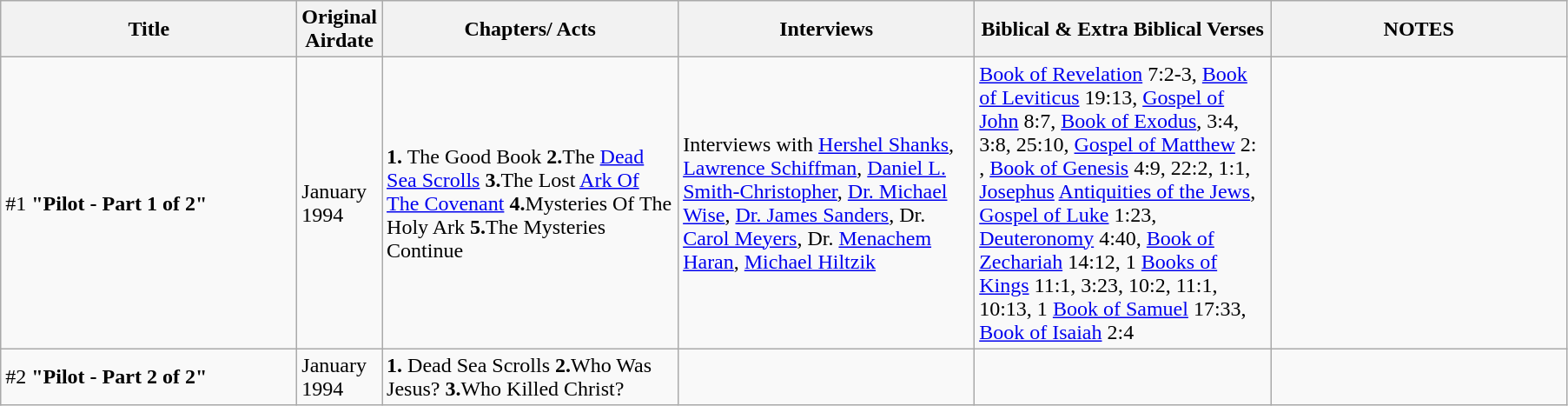<table class="wikitable" "background:#EEEEFF">
<tr>
<th style="width:220px;">Title</th>
<th style="width:40pt;">Original Airdate</th>
<th style="width:220px;">Chapters/ Acts</th>
<th style="width:220px;">Interviews</th>
<th style="width:220px;">Biblical & Extra Biblical Verses</th>
<th style="width:220px;">NOTES</th>
</tr>
<tr>
<td>#1 <strong>"Pilot - Part 1 of 2"</strong></td>
<td>January 1994</td>
<td><strong> 1.</strong>  The Good Book <strong> 2.</strong>The <a href='#'>Dead Sea Scrolls</a> <strong> 3.</strong>The Lost <a href='#'>Ark Of The Covenant</a> <strong> 4.</strong>Mysteries Of The Holy Ark <strong> 5.</strong>The Mysteries Continue</td>
<td>Interviews with <a href='#'>Hershel Shanks</a>, <a href='#'>Lawrence Schiffman</a>, <a href='#'>Daniel L. Smith-Christopher</a>, <a href='#'>Dr. Michael Wise</a>, <a href='#'>Dr. James Sanders</a>, Dr. <a href='#'>Carol Meyers</a>, Dr. <a href='#'>Menachem Haran</a>, <a href='#'>Michael Hiltzik</a></td>
<td><a href='#'>Book of Revelation</a> 7:2-3, <a href='#'>Book of Leviticus</a> 19:13, <a href='#'>Gospel of John</a> 8:7, <a href='#'>Book of Exodus</a>, 3:4, 3:8, 25:10, <a href='#'>Gospel of Matthew</a> 2: , <a href='#'>Book of Genesis</a> 4:9, 22:2, 1:1, <a href='#'>Josephus</a> <a href='#'>Antiquities of the Jews</a>, <a href='#'>Gospel of Luke</a> 1:23, <a href='#'>Deuteronomy</a> 4:40, <a href='#'>Book of Zechariah</a> 14:12, 1 <a href='#'>Books of Kings</a> 11:1, 3:23, 10:2, 11:1, 10:13, 1 <a href='#'>Book of Samuel</a> 17:33, <a href='#'>Book of Isaiah</a> 2:4</td>
<td></td>
</tr>
<tr>
<td>#2 <strong>"Pilot - Part 2 of 2"</strong></td>
<td>January 1994</td>
<td><strong> 1.</strong>   Dead Sea Scrolls <strong> 2.</strong>Who Was Jesus? <strong> 3.</strong>Who Killed Christ?</td>
<td></td>
<td></td>
<td></td>
</tr>
</table>
